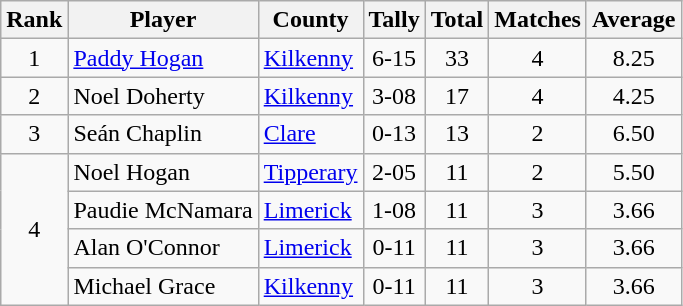<table class="wikitable">
<tr>
<th>Rank</th>
<th>Player</th>
<th>County</th>
<th>Tally</th>
<th>Total</th>
<th>Matches</th>
<th>Average</th>
</tr>
<tr>
<td rowspan=1 align=center>1</td>
<td><a href='#'>Paddy Hogan</a></td>
<td><a href='#'>Kilkenny</a></td>
<td align=center>6-15</td>
<td align=center>33</td>
<td align=center>4</td>
<td align=center>8.25</td>
</tr>
<tr>
<td rowspan=1 align=center>2</td>
<td>Noel Doherty</td>
<td><a href='#'>Kilkenny</a></td>
<td align=center>3-08</td>
<td align=center>17</td>
<td align=center>4</td>
<td align=center>4.25</td>
</tr>
<tr>
<td rowspan=1 align=center>3</td>
<td>Seán Chaplin</td>
<td><a href='#'>Clare</a></td>
<td align=center>0-13</td>
<td align=center>13</td>
<td align=center>2</td>
<td align=center>6.50</td>
</tr>
<tr>
<td rowspan=4 align=center>4</td>
<td>Noel Hogan</td>
<td><a href='#'>Tipperary</a></td>
<td align=center>2-05</td>
<td align=center>11</td>
<td align=center>2</td>
<td align=center>5.50</td>
</tr>
<tr>
<td>Paudie McNamara</td>
<td><a href='#'>Limerick</a></td>
<td align=center>1-08</td>
<td align=center>11</td>
<td align=center>3</td>
<td align=center>3.66</td>
</tr>
<tr>
<td>Alan O'Connor</td>
<td><a href='#'>Limerick</a></td>
<td align=center>0-11</td>
<td align=center>11</td>
<td align=center>3</td>
<td align=center>3.66</td>
</tr>
<tr>
<td>Michael Grace</td>
<td><a href='#'>Kilkenny</a></td>
<td align=center>0-11</td>
<td align=center>11</td>
<td align=center>3</td>
<td align=center>3.66</td>
</tr>
</table>
